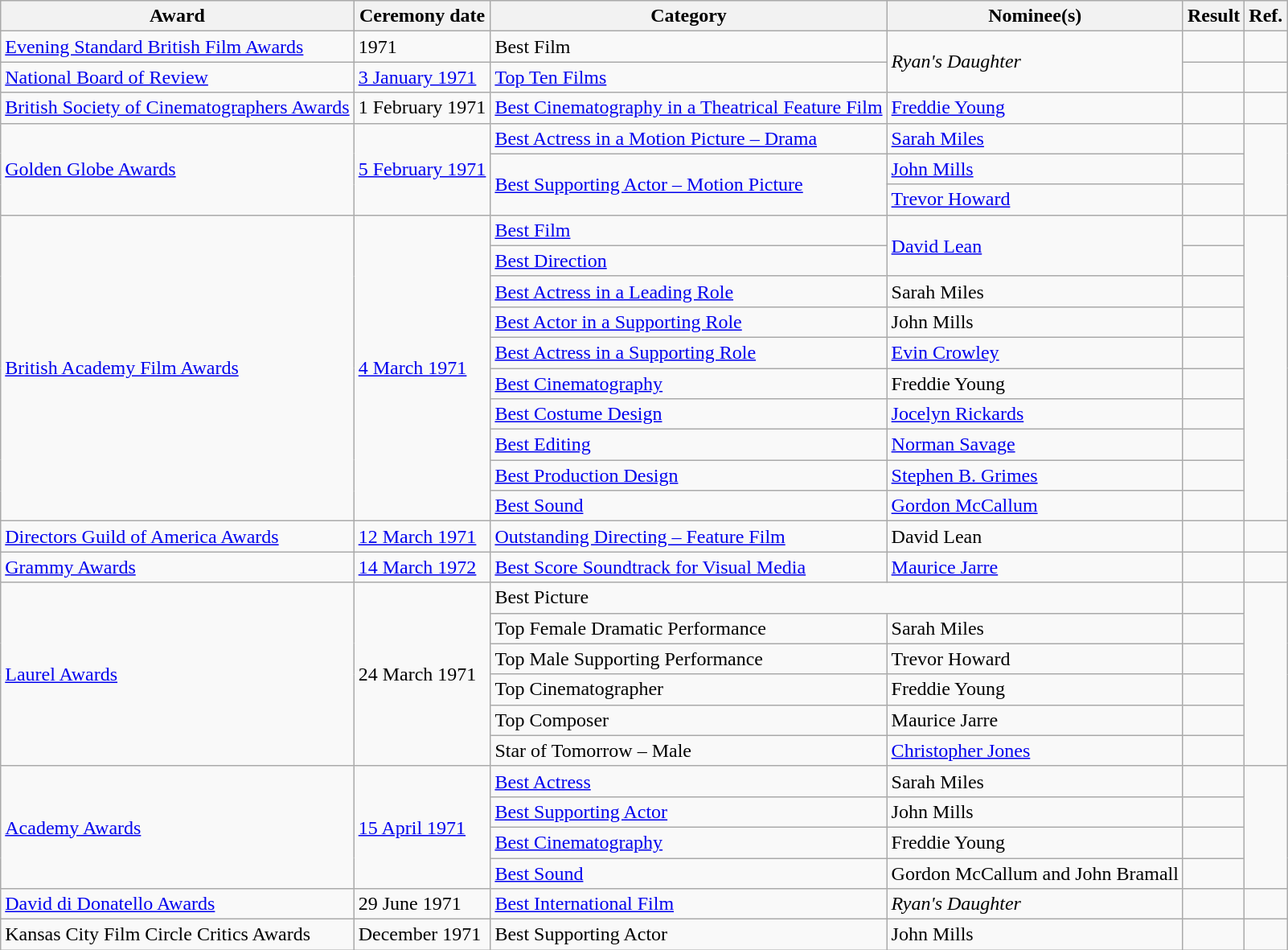<table class="wikitable plainrowheaders sortable">
<tr>
<th>Award</th>
<th>Ceremony date</th>
<th>Category</th>
<th>Nominee(s)</th>
<th>Result</th>
<th>Ref.</th>
</tr>
<tr>
<td><a href='#'>Evening Standard British Film Awards</a></td>
<td>1971</td>
<td>Best Film</td>
<td rowspan="2"><em>Ryan's Daughter</em></td>
<td></td>
<td></td>
</tr>
<tr>
<td><a href='#'>National Board of Review</a></td>
<td><a href='#'>3 January 1971</a></td>
<td><a href='#'>Top Ten Films</a></td>
<td></td>
<td></td>
</tr>
<tr>
<td><a href='#'>British Society of Cinematographers Awards</a></td>
<td>1 February 1971</td>
<td><a href='#'>Best Cinematography in a Theatrical Feature Film</a></td>
<td><a href='#'>Freddie Young</a></td>
<td></td>
<td></td>
</tr>
<tr>
<td rowspan="3"><a href='#'>Golden Globe Awards</a></td>
<td rowspan="3"><a href='#'>5 February 1971</a></td>
<td><a href='#'>Best Actress in a Motion Picture – Drama</a></td>
<td><a href='#'>Sarah Miles</a></td>
<td></td>
<td rowspan="3"></td>
</tr>
<tr>
<td rowspan="2"><a href='#'>Best Supporting Actor – Motion Picture</a></td>
<td><a href='#'>John Mills</a></td>
<td></td>
</tr>
<tr>
<td><a href='#'>Trevor Howard</a></td>
<td></td>
</tr>
<tr>
<td rowspan="10"><a href='#'>British Academy Film Awards</a></td>
<td rowspan="10"><a href='#'>4 March 1971</a></td>
<td><a href='#'>Best Film</a></td>
<td rowspan="2"><a href='#'>David Lean</a></td>
<td></td>
<td rowspan="10"></td>
</tr>
<tr>
<td><a href='#'>Best Direction</a></td>
<td></td>
</tr>
<tr>
<td><a href='#'>Best Actress in a Leading Role</a></td>
<td>Sarah Miles</td>
<td></td>
</tr>
<tr>
<td><a href='#'>Best Actor in a Supporting Role</a></td>
<td>John Mills</td>
<td></td>
</tr>
<tr>
<td><a href='#'>Best Actress in a Supporting Role</a></td>
<td><a href='#'>Evin Crowley</a></td>
<td></td>
</tr>
<tr>
<td><a href='#'>Best Cinematography</a></td>
<td>Freddie Young</td>
<td></td>
</tr>
<tr>
<td><a href='#'>Best Costume Design</a></td>
<td><a href='#'>Jocelyn Rickards</a></td>
<td></td>
</tr>
<tr>
<td><a href='#'>Best Editing</a></td>
<td><a href='#'>Norman Savage</a></td>
<td></td>
</tr>
<tr>
<td><a href='#'>Best Production Design</a></td>
<td><a href='#'>Stephen B. Grimes</a></td>
<td></td>
</tr>
<tr>
<td><a href='#'>Best Sound</a></td>
<td><a href='#'>Gordon McCallum</a></td>
<td></td>
</tr>
<tr>
<td><a href='#'>Directors Guild of America Awards</a></td>
<td><a href='#'>12 March 1971</a></td>
<td><a href='#'>Outstanding Directing – Feature Film</a></td>
<td>David Lean</td>
<td></td>
<td></td>
</tr>
<tr>
<td><a href='#'>Grammy Awards</a></td>
<td><a href='#'>14 March 1972</a></td>
<td><a href='#'>Best Score Soundtrack for Visual Media</a></td>
<td><a href='#'>Maurice Jarre</a></td>
<td></td>
<td></td>
</tr>
<tr>
<td rowspan="6"><a href='#'>Laurel Awards</a></td>
<td rowspan="6">24 March 1971</td>
<td colspan="2">Best Picture</td>
<td></td>
<td rowspan="6"></td>
</tr>
<tr>
<td>Top Female Dramatic Performance</td>
<td>Sarah Miles</td>
<td></td>
</tr>
<tr>
<td>Top Male Supporting Performance</td>
<td>Trevor Howard</td>
<td></td>
</tr>
<tr>
<td>Top Cinematographer</td>
<td>Freddie Young</td>
<td></td>
</tr>
<tr>
<td>Top Composer</td>
<td>Maurice Jarre</td>
<td></td>
</tr>
<tr>
<td>Star of Tomorrow – Male</td>
<td><a href='#'>Christopher Jones</a></td>
<td></td>
</tr>
<tr>
<td rowspan="4"><a href='#'>Academy Awards</a></td>
<td rowspan="4"><a href='#'>15 April 1971</a></td>
<td><a href='#'>Best Actress</a></td>
<td>Sarah Miles</td>
<td></td>
<td rowspan="4" align="center"></td>
</tr>
<tr>
<td><a href='#'>Best Supporting Actor</a></td>
<td>John Mills</td>
<td></td>
</tr>
<tr>
<td><a href='#'>Best Cinematography</a></td>
<td>Freddie Young</td>
<td></td>
</tr>
<tr>
<td><a href='#'>Best Sound</a></td>
<td>Gordon McCallum and John Bramall</td>
<td></td>
</tr>
<tr>
<td><a href='#'>David di Donatello Awards</a></td>
<td>29 June 1971</td>
<td><a href='#'>Best International Film</a></td>
<td><em>Ryan's Daughter</em></td>
<td></td>
<td align="center"></td>
</tr>
<tr>
<td>Kansas City Film Circle Critics Awards</td>
<td>December 1971</td>
<td>Best Supporting Actor</td>
<td>John Mills</td>
<td></td>
<td></td>
</tr>
</table>
